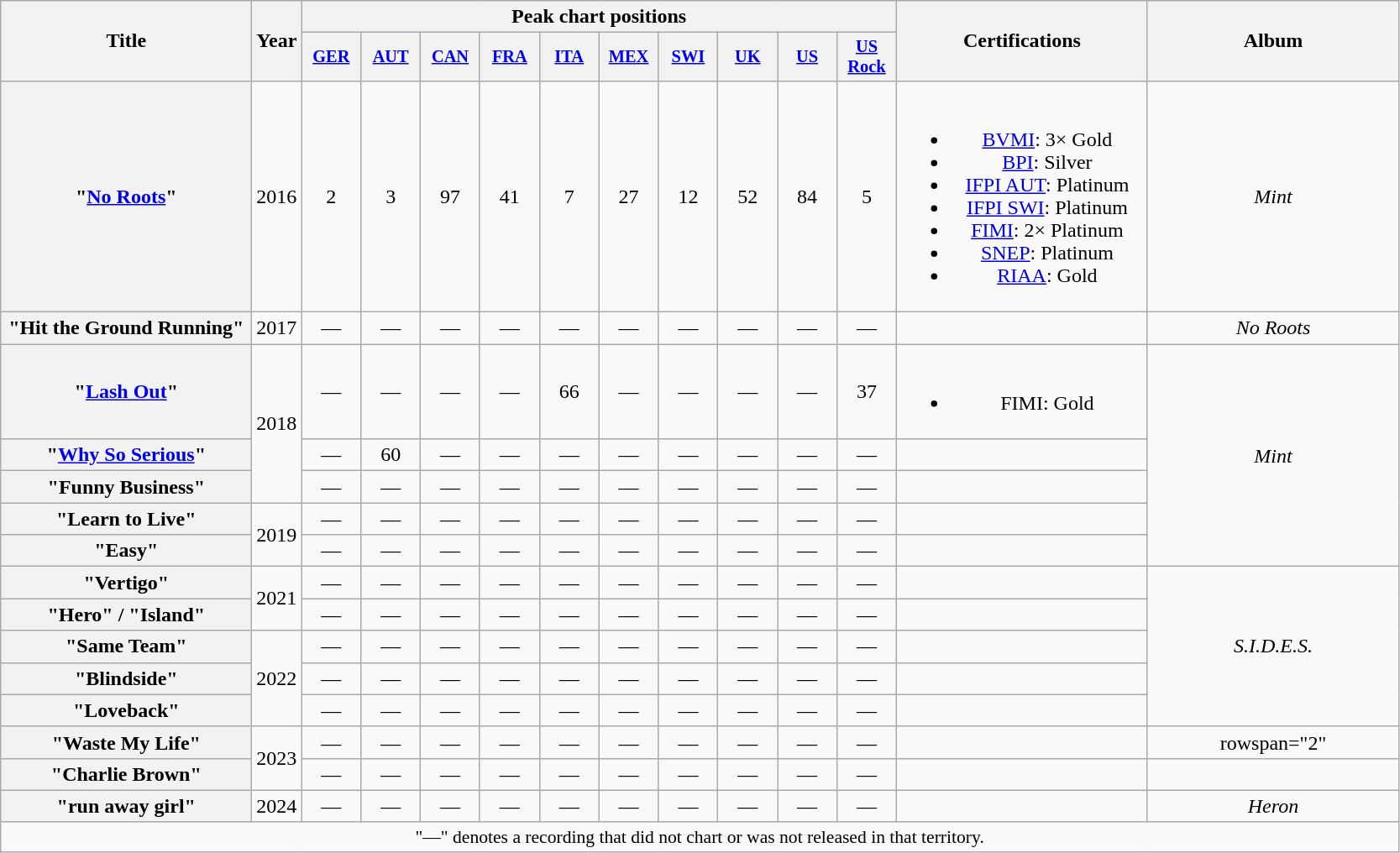<table class="wikitable plainrowheaders" style="text-align:center;">
<tr>
<th scope="col" rowspan="2" style="width:12em;">Title</th>
<th scope="col" rowspan="2">Year</th>
<th scope="col" colspan="10">Peak chart positions</th>
<th scope="col" rowspan="2" style="width:12em;">Certifications</th>
<th scope="col" rowspan="2" style="width:12em;">Album</th>
</tr>
<tr>
<th style="width:3em;font-size:85%"><a href='#'>GER</a><br></th>
<th style="width:3em;font-size:85%"><a href='#'>AUT</a><br></th>
<th style="width:3em;font-size:85%"><a href='#'>CAN</a><br></th>
<th style="width:3em;font-size:85%"><a href='#'>FRA</a><br></th>
<th style="width:3em;font-size:85%"><a href='#'>ITA</a><br></th>
<th style="width:3em;font-size:85%"><a href='#'>MEX</a><br></th>
<th style="width:3em;font-size:85%"><a href='#'>SWI</a><br></th>
<th style="width:3em;font-size:85%"><a href='#'>UK</a><br></th>
<th style="width:3em;font-size:85%"><a href='#'>US</a><br></th>
<th style="width:3em;font-size:85%"><a href='#'>US<br>Rock</a><br></th>
</tr>
<tr>
<th scope="row">"<a href='#'>No Roots</a>"</th>
<td>2016</td>
<td>2</td>
<td>3</td>
<td>97</td>
<td>41</td>
<td>7</td>
<td>27</td>
<td>12</td>
<td>52</td>
<td>84</td>
<td>5</td>
<td><br><ul><li><a href='#'>BVMI</a>: 3× Gold</li><li><a href='#'>BPI</a>: Silver</li><li><a href='#'>IFPI AUT</a>: Platinum</li><li><a href='#'>IFPI SWI</a>: Platinum</li><li><a href='#'>FIMI</a>: 2× Platinum</li><li><a href='#'>SNEP</a>: Platinum</li><li><a href='#'>RIAA</a>: Gold</li></ul></td>
<td><em>Mint</em></td>
</tr>
<tr>
<th scope="row">"Hit the Ground Running"</th>
<td>2017</td>
<td>—</td>
<td>—</td>
<td>—</td>
<td>—</td>
<td>—</td>
<td>—</td>
<td>—</td>
<td>—</td>
<td>—</td>
<td>—</td>
<td></td>
<td><em>No Roots</em></td>
</tr>
<tr>
<th scope="row">"<a href='#'>Lash Out</a>"</th>
<td rowspan="3">2018</td>
<td>—</td>
<td>—</td>
<td>—</td>
<td>—</td>
<td>66</td>
<td>—</td>
<td>—</td>
<td>—</td>
<td>—</td>
<td>37</td>
<td><br><ul><li>FIMI: Gold</li></ul></td>
<td rowspan="5"><em>Mint</em></td>
</tr>
<tr>
<th scope="row">"<a href='#'>Why So Serious</a>"</th>
<td>—</td>
<td>60</td>
<td>—</td>
<td>—</td>
<td>—</td>
<td>—</td>
<td>—</td>
<td>—</td>
<td>—</td>
<td>—</td>
<td></td>
</tr>
<tr>
<th scope="row">"Funny Business"</th>
<td>—</td>
<td>—</td>
<td>—</td>
<td>—</td>
<td>—</td>
<td>—</td>
<td>—</td>
<td>—</td>
<td>—</td>
<td>—</td>
<td></td>
</tr>
<tr>
<th scope="row">"Learn to Live"</th>
<td rowspan="2">2019</td>
<td>—</td>
<td>—</td>
<td>—</td>
<td>—</td>
<td>—</td>
<td>—</td>
<td>—</td>
<td>—</td>
<td>—</td>
<td>—</td>
<td></td>
</tr>
<tr>
<th scope="row">"Easy"</th>
<td>—</td>
<td>—</td>
<td>—</td>
<td>—</td>
<td>—</td>
<td>—</td>
<td>—</td>
<td>—</td>
<td>—</td>
<td>—</td>
<td></td>
</tr>
<tr>
<th scope="row">"Vertigo"</th>
<td rowspan="2">2021</td>
<td>—</td>
<td>—</td>
<td>—</td>
<td>—</td>
<td>—</td>
<td>—</td>
<td>—</td>
<td>—</td>
<td>—</td>
<td>—</td>
<td></td>
<td rowspan="5"><em>S.I.D.E.S.</em></td>
</tr>
<tr>
<th scope="row">"Hero" / "Island"</th>
<td>—</td>
<td>—</td>
<td>—</td>
<td>—</td>
<td>—</td>
<td>—</td>
<td>—</td>
<td>—</td>
<td>—</td>
<td>—</td>
<td></td>
</tr>
<tr>
<th scope="row">"Same Team"</th>
<td rowspan="3">2022</td>
<td>—</td>
<td>—</td>
<td>—</td>
<td>—</td>
<td>—</td>
<td>—</td>
<td>—</td>
<td>—</td>
<td>—</td>
<td>—</td>
<td></td>
</tr>
<tr>
<th scope="row">"Blindside"</th>
<td>—</td>
<td>—</td>
<td>—</td>
<td>—</td>
<td>—</td>
<td>—</td>
<td>—</td>
<td>—</td>
<td>—</td>
<td>—</td>
<td></td>
</tr>
<tr>
<th scope="row">"Loveback"</th>
<td>—</td>
<td>—</td>
<td>—</td>
<td>—</td>
<td>—</td>
<td>—</td>
<td>—</td>
<td>—</td>
<td>—</td>
<td>—</td>
<td></td>
</tr>
<tr>
<th scope="row">"Waste My Life"</th>
<td rowspan="2">2023</td>
<td>—</td>
<td>—</td>
<td>—</td>
<td>—</td>
<td>—</td>
<td>—</td>
<td>—</td>
<td>—</td>
<td>—</td>
<td>—</td>
<td></td>
<td>rowspan="2" </td>
</tr>
<tr>
<th scope="row">"Charlie Brown"</th>
<td>—</td>
<td>—</td>
<td>—</td>
<td>—</td>
<td>—</td>
<td>—</td>
<td>—</td>
<td>—</td>
<td>—</td>
<td>—</td>
<td></td>
</tr>
<tr>
<th scope="row">"run away girl"</th>
<td>2024</td>
<td>—</td>
<td>—</td>
<td>—</td>
<td>—</td>
<td>—</td>
<td>—</td>
<td>—</td>
<td>—</td>
<td>—</td>
<td>—</td>
<td></td>
<td><em>Heron</em></td>
</tr>
<tr>
<td colspan="15" style="font-size:90%">"—" denotes a recording that did not chart or was not released in that territory.</td>
</tr>
</table>
